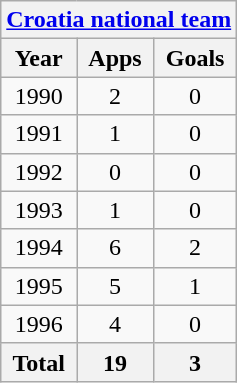<table class="wikitable" style="text-align:center">
<tr>
<th colspan=3><a href='#'>Croatia national team</a></th>
</tr>
<tr>
<th>Year</th>
<th>Apps</th>
<th>Goals</th>
</tr>
<tr>
<td>1990</td>
<td>2</td>
<td>0</td>
</tr>
<tr>
<td>1991</td>
<td>1</td>
<td>0</td>
</tr>
<tr>
<td>1992</td>
<td>0</td>
<td>0</td>
</tr>
<tr>
<td>1993</td>
<td>1</td>
<td>0</td>
</tr>
<tr>
<td>1994</td>
<td>6</td>
<td>2</td>
</tr>
<tr>
<td>1995</td>
<td>5</td>
<td>1</td>
</tr>
<tr>
<td>1996</td>
<td>4</td>
<td>0</td>
</tr>
<tr>
<th>Total</th>
<th>19</th>
<th>3</th>
</tr>
</table>
